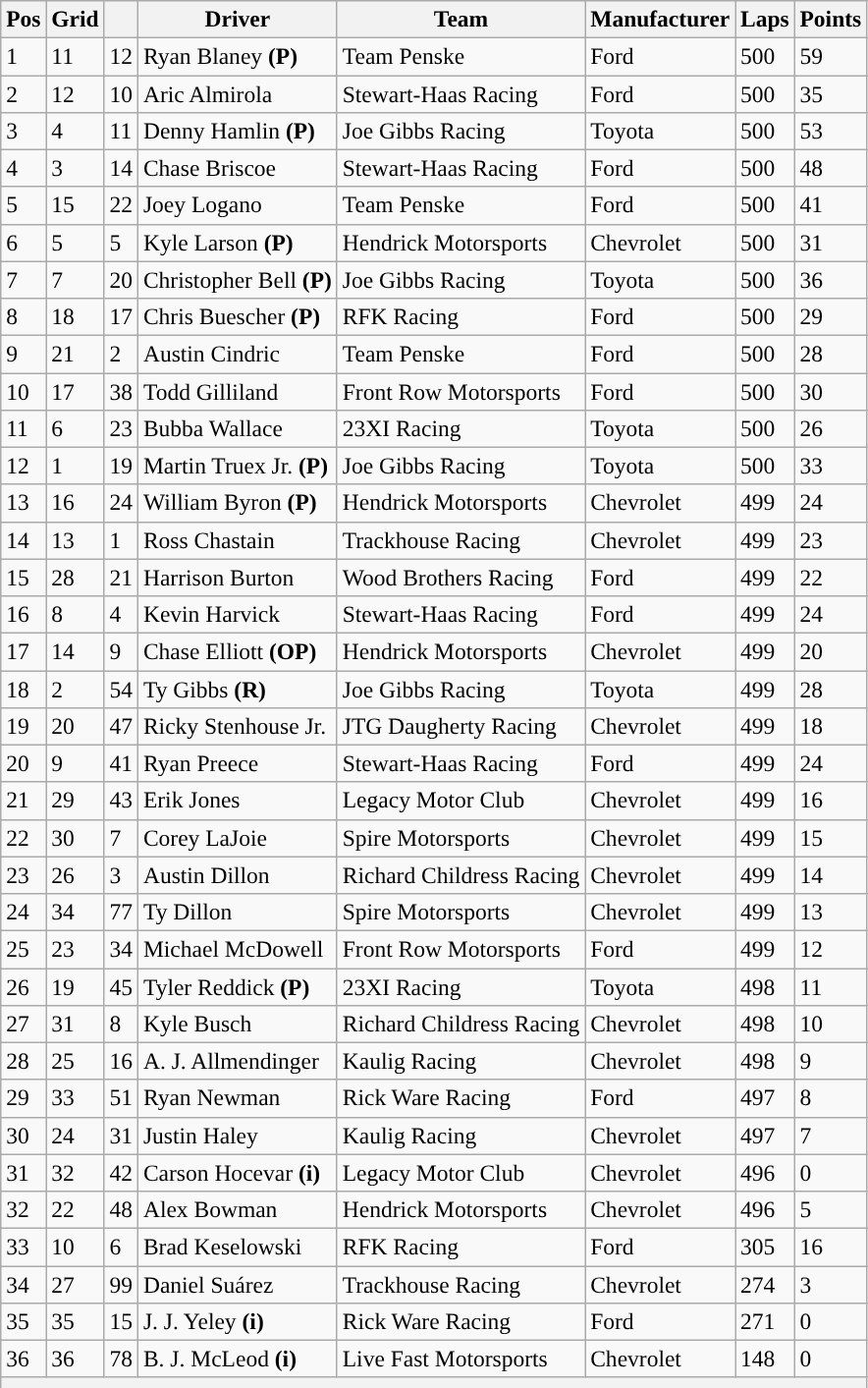<table class="wikitable" style="font-size:98%">
<tr>
<th>Pos</th>
<th>Grid</th>
<th></th>
<th>Driver</th>
<th>Team</th>
<th>Manufacturer</th>
<th>Laps</th>
<th>Points</th>
</tr>
<tr>
<td>1</td>
<td>11</td>
<td>12</td>
<td>Ryan Blaney <strong>(P)</strong></td>
<td>Team Penske</td>
<td>Ford</td>
<td>500</td>
<td>59</td>
</tr>
<tr>
<td>2</td>
<td>12</td>
<td>10</td>
<td>Aric Almirola</td>
<td>Stewart-Haas Racing</td>
<td>Ford</td>
<td>500</td>
<td>35</td>
</tr>
<tr>
<td>3</td>
<td>4</td>
<td>11</td>
<td>Denny Hamlin <strong>(P)</strong></td>
<td>Joe Gibbs Racing</td>
<td>Toyota</td>
<td>500</td>
<td>53</td>
</tr>
<tr>
<td>4</td>
<td>3</td>
<td>14</td>
<td>Chase Briscoe</td>
<td>Stewart-Haas Racing</td>
<td>Ford</td>
<td>500</td>
<td>48</td>
</tr>
<tr>
<td>5</td>
<td>15</td>
<td>22</td>
<td>Joey Logano</td>
<td>Team Penske</td>
<td>Ford</td>
<td>500</td>
<td>41</td>
</tr>
<tr>
<td>6</td>
<td>5</td>
<td>5</td>
<td>Kyle Larson <strong>(P)</strong></td>
<td>Hendrick Motorsports</td>
<td>Chevrolet</td>
<td>500</td>
<td>31</td>
</tr>
<tr>
<td>7</td>
<td>7</td>
<td>20</td>
<td>Christopher Bell <strong>(P)</strong></td>
<td>Joe Gibbs Racing</td>
<td>Toyota</td>
<td>500</td>
<td>36</td>
</tr>
<tr>
<td>8</td>
<td>18</td>
<td>17</td>
<td>Chris Buescher <strong>(P)</strong></td>
<td>RFK Racing</td>
<td>Ford</td>
<td>500</td>
<td>29</td>
</tr>
<tr>
<td>9</td>
<td>21</td>
<td>2</td>
<td>Austin Cindric</td>
<td>Team Penske</td>
<td>Ford</td>
<td>500</td>
<td>28</td>
</tr>
<tr>
<td>10</td>
<td>17</td>
<td>38</td>
<td>Todd Gilliland</td>
<td>Front Row Motorsports</td>
<td>Ford</td>
<td>500</td>
<td>30</td>
</tr>
<tr>
<td>11</td>
<td>6</td>
<td>23</td>
<td>Bubba Wallace</td>
<td>23XI Racing</td>
<td>Toyota</td>
<td>500</td>
<td>26</td>
</tr>
<tr>
<td>12</td>
<td>1</td>
<td>19</td>
<td>Martin Truex Jr. <strong>(P)</strong></td>
<td>Joe Gibbs Racing</td>
<td>Toyota</td>
<td>500</td>
<td>33</td>
</tr>
<tr>
<td>13</td>
<td>16</td>
<td>24</td>
<td>William Byron <strong>(P)</strong></td>
<td>Hendrick Motorsports</td>
<td>Chevrolet</td>
<td>499</td>
<td>24</td>
</tr>
<tr>
<td>14</td>
<td>13</td>
<td>1</td>
<td>Ross Chastain</td>
<td>Trackhouse Racing</td>
<td>Chevrolet</td>
<td>499</td>
<td>23</td>
</tr>
<tr>
<td>15</td>
<td>28</td>
<td>21</td>
<td>Harrison Burton</td>
<td>Wood Brothers Racing</td>
<td>Ford</td>
<td>499</td>
<td>22</td>
</tr>
<tr>
<td>16</td>
<td>8</td>
<td>4</td>
<td>Kevin Harvick</td>
<td>Stewart-Haas Racing</td>
<td>Ford</td>
<td>499</td>
<td>24</td>
</tr>
<tr>
<td>17</td>
<td>14</td>
<td>9</td>
<td>Chase Elliott <strong>(OP)</strong></td>
<td>Hendrick Motorsports</td>
<td>Chevrolet</td>
<td>499</td>
<td>20</td>
</tr>
<tr>
<td>18</td>
<td>2</td>
<td>54</td>
<td>Ty Gibbs <strong>(R)</strong></td>
<td>Joe Gibbs Racing</td>
<td>Toyota</td>
<td>499</td>
<td>28</td>
</tr>
<tr>
<td>19</td>
<td>20</td>
<td>47</td>
<td>Ricky Stenhouse Jr.</td>
<td>JTG Daugherty Racing</td>
<td>Chevrolet</td>
<td>499</td>
<td>18</td>
</tr>
<tr>
<td>20</td>
<td>9</td>
<td>41</td>
<td>Ryan Preece</td>
<td>Stewart-Haas Racing</td>
<td>Ford</td>
<td>499</td>
<td>24</td>
</tr>
<tr>
<td>21</td>
<td>29</td>
<td>43</td>
<td>Erik Jones</td>
<td>Legacy Motor Club</td>
<td>Chevrolet</td>
<td>499</td>
<td>16</td>
</tr>
<tr>
<td>22</td>
<td>30</td>
<td>7</td>
<td>Corey LaJoie</td>
<td>Spire Motorsports</td>
<td>Chevrolet</td>
<td>499</td>
<td>15</td>
</tr>
<tr>
<td>23</td>
<td>26</td>
<td>3</td>
<td>Austin Dillon</td>
<td>Richard Childress Racing</td>
<td>Chevrolet</td>
<td>499</td>
<td>14</td>
</tr>
<tr>
<td>24</td>
<td>34</td>
<td>77</td>
<td>Ty Dillon</td>
<td>Spire Motorsports</td>
<td>Chevrolet</td>
<td>499</td>
<td>13</td>
</tr>
<tr>
<td>25</td>
<td>23</td>
<td>34</td>
<td>Michael McDowell</td>
<td>Front Row Motorsports</td>
<td>Ford</td>
<td>499</td>
<td>12</td>
</tr>
<tr>
<td>26</td>
<td>19</td>
<td>45</td>
<td>Tyler Reddick <strong>(P)</strong></td>
<td>23XI Racing</td>
<td>Toyota</td>
<td>498</td>
<td>11</td>
</tr>
<tr>
<td>27</td>
<td>31</td>
<td>8</td>
<td>Kyle Busch</td>
<td>Richard Childress Racing</td>
<td>Chevrolet</td>
<td>498</td>
<td>10</td>
</tr>
<tr>
<td>28</td>
<td>25</td>
<td>16</td>
<td>A. J. Allmendinger</td>
<td>Kaulig Racing</td>
<td>Chevrolet</td>
<td>498</td>
<td>9</td>
</tr>
<tr>
<td>29</td>
<td>33</td>
<td>51</td>
<td>Ryan Newman</td>
<td>Rick Ware Racing</td>
<td>Ford</td>
<td>497</td>
<td>8</td>
</tr>
<tr>
<td>30</td>
<td>24</td>
<td>31</td>
<td>Justin Haley</td>
<td>Kaulig Racing</td>
<td>Chevrolet</td>
<td>497</td>
<td>7</td>
</tr>
<tr>
<td>31</td>
<td>32</td>
<td>42</td>
<td>Carson Hocevar <strong>(i)</strong></td>
<td>Legacy Motor Club</td>
<td>Chevrolet</td>
<td>496</td>
<td>0</td>
</tr>
<tr>
<td>32</td>
<td>22</td>
<td>48</td>
<td>Alex Bowman</td>
<td>Hendrick Motorsports</td>
<td>Chevrolet</td>
<td>496</td>
<td>5</td>
</tr>
<tr>
<td>33</td>
<td>10</td>
<td>6</td>
<td>Brad Keselowski</td>
<td>RFK Racing</td>
<td>Ford</td>
<td>305</td>
<td>16</td>
</tr>
<tr>
<td>34</td>
<td>27</td>
<td>99</td>
<td>Daniel Suárez</td>
<td>Trackhouse Racing</td>
<td>Chevrolet</td>
<td>274</td>
<td>3</td>
</tr>
<tr>
<td>35</td>
<td>35</td>
<td>15</td>
<td>J. J. Yeley <strong>(i)</strong></td>
<td>Rick Ware Racing</td>
<td>Ford</td>
<td>271</td>
<td>0</td>
</tr>
<tr>
<td>36</td>
<td>36</td>
<td>78</td>
<td>B. J. McLeod <strong>(i)</strong></td>
<td>Live Fast Motorsports</td>
<td>Chevrolet</td>
<td>148</td>
<td>0</td>
</tr>
<tr>
<th colspan="8"></th>
</tr>
</table>
